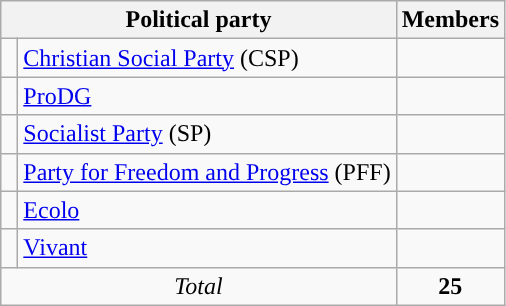<table class="wikitable">
<tr valign="bottom">
<th colspan="2">Political party</th>
<th>Members</th>
</tr>
<tr>
<td> </td>
<td><a href='#'>Christian Social Party</a> (CSP)</td>
<td></td>
</tr>
<tr>
<td> </td>
<td><a href='#'>ProDG</a></td>
<td></td>
</tr>
<tr>
<td> </td>
<td><a href='#'>Socialist Party</a> (SP)</td>
<td></td>
</tr>
<tr>
<td> </td>
<td><a href='#'>Party for Freedom and Progress</a> (PFF)</td>
<td></td>
</tr>
<tr>
<td> </td>
<td><a href='#'>Ecolo</a></td>
<td></td>
</tr>
<tr>
<td> </td>
<td><a href='#'>Vivant</a></td>
<td></td>
</tr>
<tr>
<td colspan="2" align="center"><em>Total</em></td>
<td align="center"><strong>25</strong></td>
</tr>
</table>
